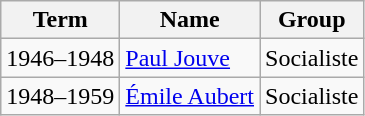<table class="wikitable sortable">
<tr>
<th>Term</th>
<th>Name</th>
<th>Group</th>
</tr>
<tr>
<td>1946–1948</td>
<td><a href='#'>Paul Jouve</a></td>
<td>Socialiste</td>
</tr>
<tr>
<td>1948–1959</td>
<td><a href='#'>Émile Aubert</a></td>
<td>Socialiste</td>
</tr>
</table>
